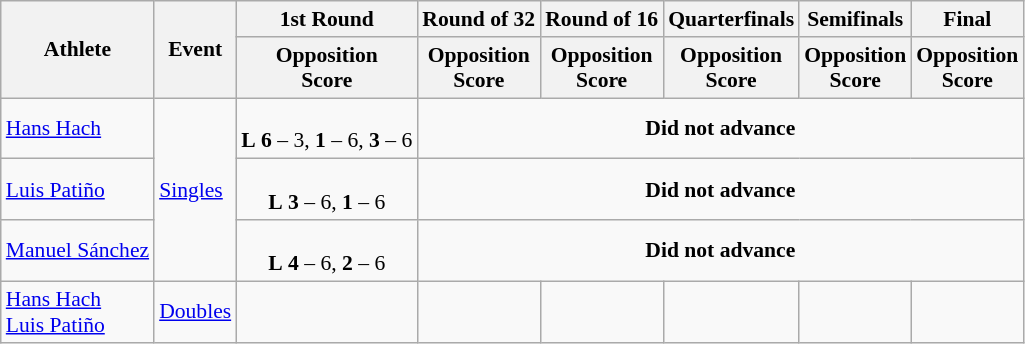<table class="wikitable" border="1" style="font-size:90%">
<tr>
<th rowspan=2>Athlete</th>
<th rowspan=2>Event</th>
<th>1st Round</th>
<th>Round of 32</th>
<th>Round of 16</th>
<th>Quarterfinals</th>
<th>Semifinals</th>
<th colspan=2>Final</th>
</tr>
<tr>
<th>Opposition<br>Score</th>
<th>Opposition<br>Score</th>
<th>Opposition<br>Score</th>
<th>Opposition<br>Score</th>
<th>Opposition<br>Score</th>
<th>Opposition<br>Score</th>
</tr>
<tr>
<td><a href='#'>Hans Hach</a></td>
<td rowspan=3><a href='#'>Singles</a></td>
<td align=center><br><strong>L</strong> <strong>6</strong> – 3, <strong>1</strong> – 6, <strong>3</strong> – 6</td>
<td align=center colspan=5><strong>Did not advance</strong></td>
</tr>
<tr>
<td><a href='#'>Luis Patiño</a></td>
<td align=center><br><strong>L</strong> <strong>3</strong> – 6, <strong>1</strong> – 6</td>
<td align=center colspan=5><strong>Did not advance</strong></td>
</tr>
<tr>
<td><a href='#'>Manuel Sánchez</a></td>
<td align=center><br><strong>L</strong> <strong>4</strong> – 6, <strong>2</strong> – 6</td>
<td align=center colspan=5><strong>Did not advance</strong></td>
</tr>
<tr>
<td><a href='#'>Hans Hach</a><br><a href='#'>Luis Patiño</a></td>
<td><a href='#'>Doubles</a></td>
<td align=center></td>
<td align=center></td>
<td align=center></td>
<td align=center></td>
<td align=center></td>
<td align=center></td>
</tr>
</table>
